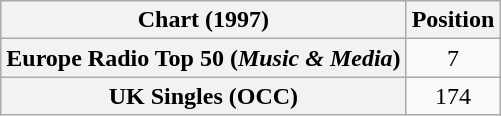<table class="wikitable sortable plainrowheaders" style="text-align:center">
<tr>
<th scope="col">Chart (1997)</th>
<th scope="col">Position</th>
</tr>
<tr>
<th scope="row">Europe Radio Top 50 (<em>Music & Media</em>)</th>
<td>7</td>
</tr>
<tr>
<th scope="row">UK Singles (OCC)</th>
<td>174</td>
</tr>
</table>
